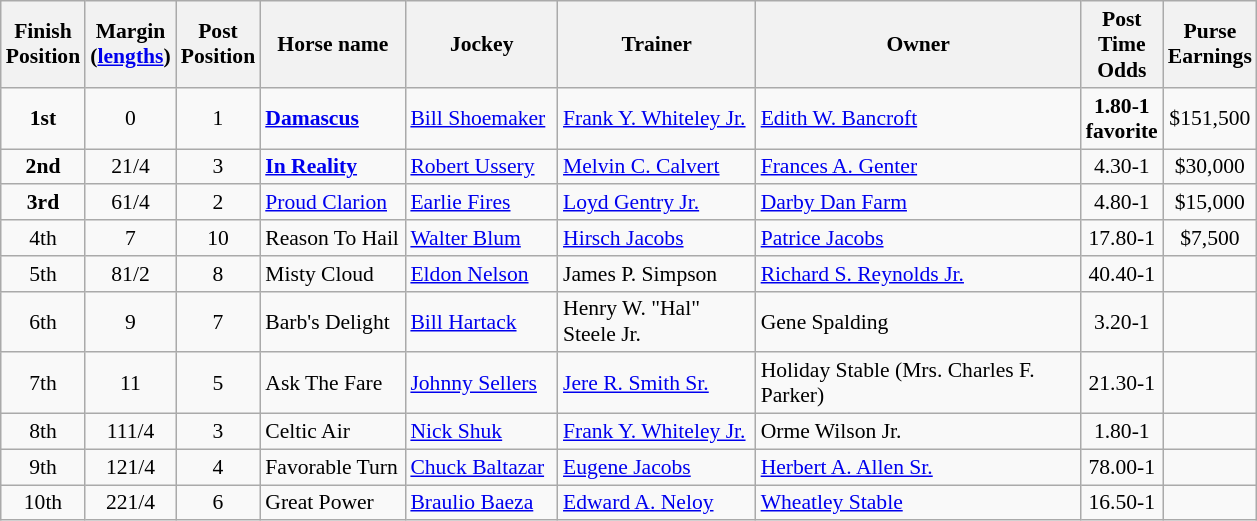<table class="wikitable sortable" | border="2" cellpadding="1" style="border-collapse: collapse; font-size:90%">
<tr>
<th width="30px">Finish <br><span>Position</span></th>
<th width="20px">Margin<br> <span>(<a href='#'>lengths</a>)</span></th>
<th width="20px">Post<br><span>Position</span></th>
<th width="90px">Horse name</th>
<th width="95px">Jockey</th>
<th width="125px">Trainer</th>
<th width="210px">Owner</th>
<th width="40px">Post<br><span>Time Odds</span></th>
<th width="40px">Purse<br><span>Earnings</span></th>
</tr>
<tr>
<td align=center><strong>1<span>st</span></strong></td>
<td align=center>0</td>
<td align=center>1</td>
<td><strong><a href='#'>Damascus</a></strong></td>
<td><a href='#'>Bill Shoemaker</a></td>
<td><a href='#'>Frank Y. Whiteley Jr.</a></td>
<td><a href='#'>Edith W. Bancroft</a></td>
<td align=center><strong>1.80-1</strong> <br><strong><span>favorite</span></strong></td>
<td align=center>$151,500</td>
</tr>
<tr>
<td align=center><strong>2<span>nd</span></strong></td>
<td align=center>2<span>1/4</span></td>
<td align=center>3</td>
<td><strong><a href='#'>In Reality</a></strong></td>
<td><a href='#'>Robert Ussery</a></td>
<td><a href='#'>Melvin C. Calvert</a></td>
<td><a href='#'>Frances A. Genter</a></td>
<td align=center>4.30-1</td>
<td align=center>$30,000</td>
</tr>
<tr>
<td align=center><strong>3<span>rd</span></strong></td>
<td align=center>6<span>1/4</span></td>
<td align=center>2</td>
<td><a href='#'>Proud Clarion</a></td>
<td><a href='#'>Earlie Fires</a></td>
<td><a href='#'>Loyd Gentry Jr.</a></td>
<td><a href='#'>Darby Dan Farm</a></td>
<td align=center>4.80-1</td>
<td align=center>$15,000</td>
</tr>
<tr>
<td align=center>4<span>th</span></td>
<td align=center>7</td>
<td align=center>10</td>
<td>Reason To Hail</td>
<td><a href='#'>Walter Blum</a></td>
<td><a href='#'>Hirsch Jacobs</a></td>
<td><a href='#'>Patrice Jacobs</a></td>
<td align=center>17.80-1</td>
<td align=center>$7,500</td>
</tr>
<tr>
<td align=center>5<span>th</span></td>
<td align=center>8<span>1/2</span></td>
<td align=center>8</td>
<td>Misty Cloud</td>
<td><a href='#'>Eldon Nelson</a></td>
<td>James P. Simpson</td>
<td><a href='#'>Richard S. Reynolds Jr.</a></td>
<td align=center>40.40-1</td>
<td align=center></td>
</tr>
<tr>
<td align=center>6<span>th</span></td>
<td align=center>9</td>
<td align=center>7</td>
<td>Barb's Delight</td>
<td><a href='#'>Bill Hartack</a></td>
<td>Henry W. "Hal" Steele Jr.</td>
<td>Gene Spalding</td>
<td align=center>3.20-1</td>
<td></td>
</tr>
<tr>
<td align=center>7<span>th</span></td>
<td align=center>11</td>
<td align=center>5</td>
<td>Ask The Fare</td>
<td><a href='#'>Johnny Sellers</a></td>
<td><a href='#'>Jere R. Smith Sr.</a></td>
<td>Holiday Stable (Mrs. Charles F. Parker)</td>
<td align=center>21.30-1</td>
<td></td>
</tr>
<tr>
<td align=center>8<span>th</span></td>
<td align=center>11<span>1/4</span></td>
<td align=center>3</td>
<td>Celtic Air</td>
<td><a href='#'>Nick Shuk</a></td>
<td><a href='#'>Frank Y. Whiteley Jr.</a></td>
<td>Orme Wilson Jr.</td>
<td align=center>1.80-1</td>
<td></td>
</tr>
<tr>
<td align=center>9<span>th</span></td>
<td align=center>12<span>1/4</span></td>
<td align=center>4</td>
<td>Favorable Turn</td>
<td><a href='#'>Chuck Baltazar</a></td>
<td><a href='#'>Eugene Jacobs</a></td>
<td><a href='#'>Herbert A. Allen Sr.</a></td>
<td align=center>78.00-1</td>
<td></td>
</tr>
<tr>
<td align=center>10<span>th</span></td>
<td align=center>22<span>1/4</span></td>
<td align=center>6</td>
<td>Great Power</td>
<td><a href='#'>Braulio Baeza</a></td>
<td><a href='#'>Edward A. Neloy</a></td>
<td><a href='#'>Wheatley Stable</a></td>
<td align=center>16.50-1</td>
<td></td>
</tr>
</table>
